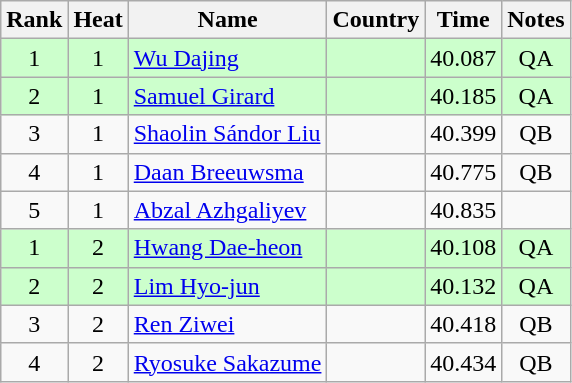<table class="wikitable sortable" style="text-align:center">
<tr>
<th>Rank</th>
<th>Heat</th>
<th>Name</th>
<th>Country</th>
<th>Time</th>
<th>Notes</th>
</tr>
<tr bgcolor=ccffcc>
<td>1</td>
<td>1</td>
<td align=left><a href='#'>Wu Dajing</a></td>
<td align=left></td>
<td>40.087</td>
<td>QA</td>
</tr>
<tr bgcolor=ccffcc>
<td>2</td>
<td>1</td>
<td align=left><a href='#'>Samuel Girard</a></td>
<td align=left></td>
<td>40.185</td>
<td>QA</td>
</tr>
<tr>
<td>3</td>
<td>1</td>
<td align=left><a href='#'>Shaolin Sándor Liu</a></td>
<td align=left></td>
<td>40.399</td>
<td>QB</td>
</tr>
<tr>
<td>4</td>
<td>1</td>
<td align=left><a href='#'>Daan Breeuwsma</a></td>
<td align=left></td>
<td>40.775</td>
<td>QB</td>
</tr>
<tr>
<td>5</td>
<td>1</td>
<td align=left><a href='#'>Abzal Azhgaliyev</a></td>
<td align=left></td>
<td>40.835</td>
<td></td>
</tr>
<tr bgcolor=ccffcc>
<td>1</td>
<td>2</td>
<td align=left><a href='#'>Hwang Dae-heon</a></td>
<td align=left></td>
<td>40.108</td>
<td>QA</td>
</tr>
<tr bgcolor=ccffcc>
<td>2</td>
<td>2</td>
<td align=left><a href='#'>Lim Hyo-jun</a></td>
<td align=left></td>
<td>40.132</td>
<td>QA</td>
</tr>
<tr>
<td>3</td>
<td>2</td>
<td align=left><a href='#'>Ren Ziwei</a></td>
<td align=left></td>
<td>40.418</td>
<td>QB</td>
</tr>
<tr>
<td>4</td>
<td>2</td>
<td align=left><a href='#'>Ryosuke Sakazume</a></td>
<td align=left></td>
<td>40.434</td>
<td>QB</td>
</tr>
</table>
